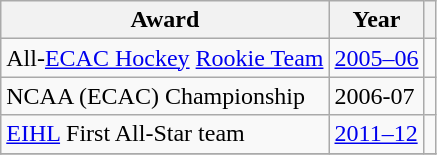<table class="wikitable">
<tr>
<th>Award</th>
<th>Year</th>
<th></th>
</tr>
<tr>
<td>All-<a href='#'>ECAC Hockey</a> <a href='#'>Rookie Team</a></td>
<td><a href='#'>2005–06</a></td>
<td></td>
</tr>
<tr>
<td>NCAA (ECAC) Championship</td>
<td>2006-07</td>
<td></td>
</tr>
<tr>
<td><a href='#'>EIHL</a> First All-Star team</td>
<td><a href='#'>2011–12</a></td>
<td></td>
</tr>
<tr>
</tr>
</table>
